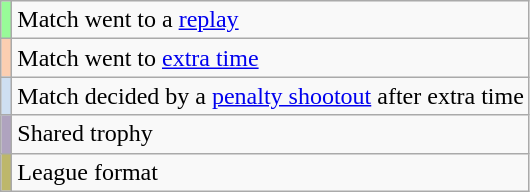<table class="wikitable">
<tr>
<td style="background-color:#98FB98"></td>
<td>Match went to a <a href='#'>replay</a></td>
</tr>
<tr>
<td style="background-color:#FBCEB1"></td>
<td>Match went to <a href='#'>extra time</a></td>
</tr>
<tr>
<td style="background-color:#cedff2"></td>
<td>Match decided by a <a href='#'>penalty shootout</a> after extra time</td>
</tr>
<tr>
<td style="background-color:#afa3bf"></td>
<td>Shared trophy</td>
</tr>
<tr>
<td style="background-color:#BDB76B"></td>
<td>League format</td>
</tr>
</table>
